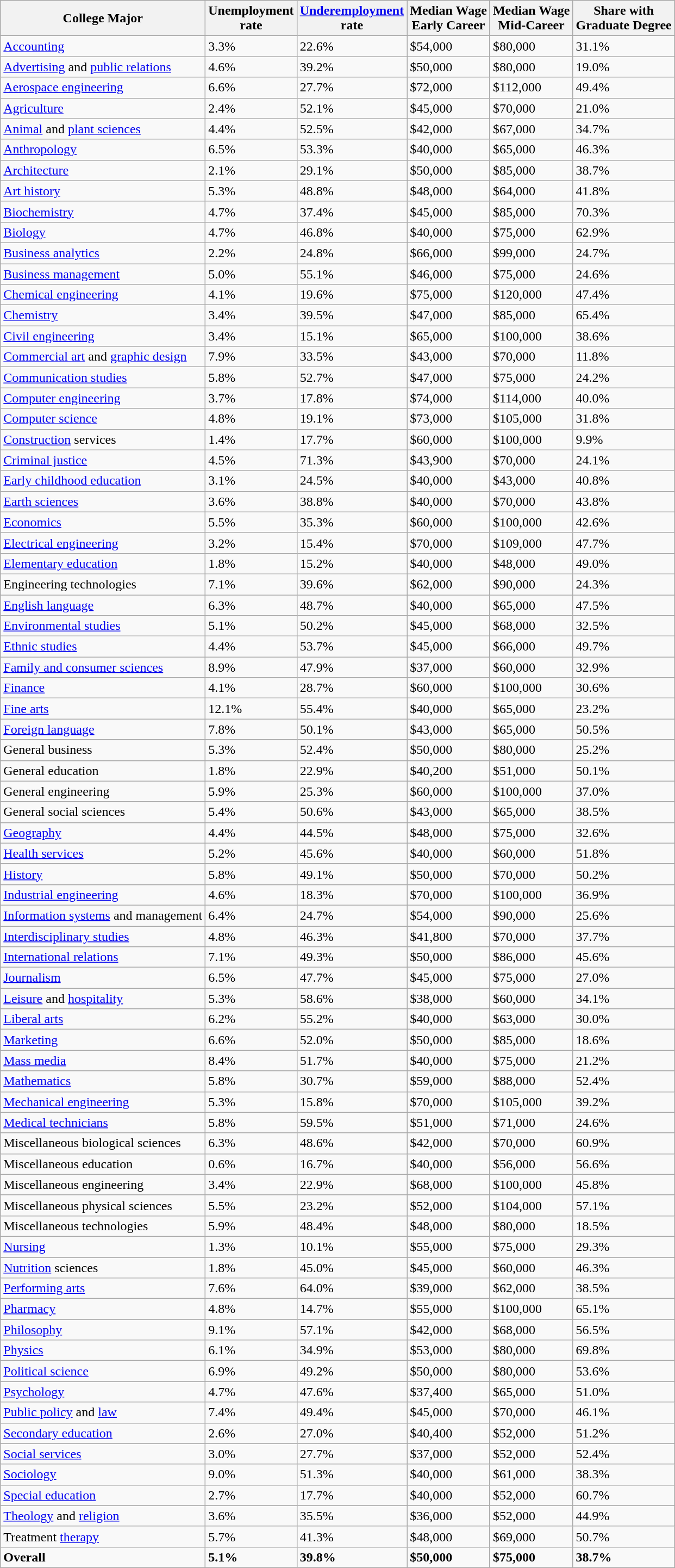<table class="wikitable sortable">
<tr>
<th>College Major</th>
<th>Unemployment<br>rate</th>
<th><a href='#'>Underemployment</a><br>rate</th>
<th>Median Wage<br>Early Career</th>
<th>Median Wage<br>Mid-Career</th>
<th>Share with<br>Graduate Degree</th>
</tr>
<tr>
<td><a href='#'>Accounting</a></td>
<td>3.3%</td>
<td>22.6%</td>
<td>$54,000</td>
<td>$80,000</td>
<td>31.1%</td>
</tr>
<tr>
<td><a href='#'>Advertising</a> and <a href='#'>public relations</a></td>
<td>4.6%</td>
<td>39.2%</td>
<td>$50,000</td>
<td>$80,000</td>
<td>19.0%</td>
</tr>
<tr>
<td><a href='#'>Aerospace engineering</a></td>
<td>6.6%</td>
<td>27.7%</td>
<td>$72,000</td>
<td>$112,000</td>
<td>49.4%</td>
</tr>
<tr>
<td><a href='#'>Agriculture</a></td>
<td>2.4%</td>
<td>52.1%</td>
<td>$45,000</td>
<td>$70,000</td>
<td>21.0%</td>
</tr>
<tr>
<td><a href='#'>Animal</a> and <a href='#'>plant sciences</a></td>
<td>4.4%</td>
<td>52.5%</td>
<td>$42,000</td>
<td>$67,000</td>
<td>34.7%</td>
</tr>
<tr>
<td><a href='#'>Anthropology</a></td>
<td>6.5%</td>
<td>53.3%</td>
<td>$40,000</td>
<td>$65,000</td>
<td>46.3%</td>
</tr>
<tr>
<td><a href='#'>Architecture</a></td>
<td>2.1%</td>
<td>29.1%</td>
<td>$50,000</td>
<td>$85,000</td>
<td>38.7%</td>
</tr>
<tr>
<td><a href='#'>Art history</a></td>
<td>5.3%</td>
<td>48.8%</td>
<td>$48,000</td>
<td>$64,000</td>
<td>41.8%</td>
</tr>
<tr>
<td><a href='#'>Biochemistry</a></td>
<td>4.7%</td>
<td>37.4%</td>
<td>$45,000</td>
<td>$85,000</td>
<td>70.3%</td>
</tr>
<tr>
<td><a href='#'>Biology</a></td>
<td>4.7%</td>
<td>46.8%</td>
<td>$40,000</td>
<td>$75,000</td>
<td>62.9%</td>
</tr>
<tr>
<td><a href='#'>Business analytics</a></td>
<td>2.2%</td>
<td>24.8%</td>
<td>$66,000</td>
<td>$99,000</td>
<td>24.7%</td>
</tr>
<tr>
<td><a href='#'>Business management</a></td>
<td>5.0%</td>
<td>55.1%</td>
<td>$46,000</td>
<td>$75,000</td>
<td>24.6%</td>
</tr>
<tr>
<td><a href='#'>Chemical engineering</a></td>
<td>4.1%</td>
<td>19.6%</td>
<td>$75,000</td>
<td>$120,000</td>
<td>47.4%</td>
</tr>
<tr>
<td><a href='#'>Chemistry</a></td>
<td>3.4%</td>
<td>39.5%</td>
<td>$47,000</td>
<td>$85,000</td>
<td>65.4%</td>
</tr>
<tr>
<td><a href='#'>Civil engineering</a></td>
<td>3.4%</td>
<td>15.1%</td>
<td>$65,000</td>
<td>$100,000</td>
<td>38.6%</td>
</tr>
<tr>
<td><a href='#'>Commercial art</a> and <a href='#'>graphic design</a></td>
<td>7.9%</td>
<td>33.5%</td>
<td>$43,000</td>
<td>$70,000</td>
<td>11.8%</td>
</tr>
<tr>
<td><a href='#'>Communication studies</a></td>
<td>5.8%</td>
<td>52.7%</td>
<td>$47,000</td>
<td>$75,000</td>
<td>24.2%</td>
</tr>
<tr>
<td><a href='#'>Computer engineering</a></td>
<td>3.7%</td>
<td>17.8%</td>
<td>$74,000</td>
<td>$114,000</td>
<td>40.0%</td>
</tr>
<tr>
<td><a href='#'>Computer science</a></td>
<td>4.8%</td>
<td>19.1%</td>
<td>$73,000</td>
<td>$105,000</td>
<td>31.8%</td>
</tr>
<tr>
<td><a href='#'>Construction</a> services</td>
<td>1.4%</td>
<td>17.7%</td>
<td>$60,000</td>
<td>$100,000</td>
<td>9.9%</td>
</tr>
<tr>
<td><a href='#'>Criminal justice</a></td>
<td>4.5%</td>
<td>71.3%</td>
<td>$43,900</td>
<td>$70,000</td>
<td>24.1%</td>
</tr>
<tr>
<td><a href='#'>Early childhood education</a></td>
<td>3.1%</td>
<td>24.5%</td>
<td>$40,000</td>
<td>$43,000</td>
<td>40.8%</td>
</tr>
<tr>
<td><a href='#'>Earth sciences</a></td>
<td>3.6%</td>
<td>38.8%</td>
<td>$40,000</td>
<td>$70,000</td>
<td>43.8%</td>
</tr>
<tr>
<td><a href='#'>Economics</a></td>
<td>5.5%</td>
<td>35.3%</td>
<td>$60,000</td>
<td>$100,000</td>
<td>42.6%</td>
</tr>
<tr>
<td><a href='#'>Electrical engineering</a></td>
<td>3.2%</td>
<td>15.4%</td>
<td>$70,000</td>
<td>$109,000</td>
<td>47.7%</td>
</tr>
<tr>
<td><a href='#'>Elementary education</a></td>
<td>1.8%</td>
<td>15.2%</td>
<td>$40,000</td>
<td>$48,000</td>
<td>49.0%</td>
</tr>
<tr>
<td>Engineering technologies</td>
<td>7.1%</td>
<td>39.6%</td>
<td>$62,000</td>
<td>$90,000</td>
<td>24.3%</td>
</tr>
<tr>
<td><a href='#'>English language</a></td>
<td>6.3%</td>
<td>48.7%</td>
<td>$40,000</td>
<td>$65,000</td>
<td>47.5%</td>
</tr>
<tr>
<td><a href='#'>Environmental studies</a></td>
<td>5.1%</td>
<td>50.2%</td>
<td>$45,000</td>
<td>$68,000</td>
<td>32.5%</td>
</tr>
<tr>
<td><a href='#'>Ethnic studies</a></td>
<td>4.4%</td>
<td>53.7%</td>
<td>$45,000</td>
<td>$66,000</td>
<td>49.7%</td>
</tr>
<tr>
<td><a href='#'>Family and consumer sciences</a></td>
<td>8.9%</td>
<td>47.9%</td>
<td>$37,000</td>
<td>$60,000</td>
<td>32.9%</td>
</tr>
<tr>
<td><a href='#'>Finance</a></td>
<td>4.1%</td>
<td>28.7%</td>
<td>$60,000</td>
<td>$100,000</td>
<td>30.6%</td>
</tr>
<tr>
<td><a href='#'>Fine arts</a></td>
<td>12.1%</td>
<td>55.4%</td>
<td>$40,000</td>
<td>$65,000</td>
<td>23.2%</td>
</tr>
<tr>
<td><a href='#'>Foreign language</a></td>
<td>7.8%</td>
<td>50.1%</td>
<td>$43,000</td>
<td>$65,000</td>
<td>50.5%</td>
</tr>
<tr>
<td>General business</td>
<td>5.3%</td>
<td>52.4%</td>
<td>$50,000</td>
<td>$80,000</td>
<td>25.2%</td>
</tr>
<tr>
<td>General education</td>
<td>1.8%</td>
<td>22.9%</td>
<td>$40,200</td>
<td>$51,000</td>
<td>50.1%</td>
</tr>
<tr>
<td>General engineering</td>
<td>5.9%</td>
<td>25.3%</td>
<td>$60,000</td>
<td>$100,000</td>
<td>37.0%</td>
</tr>
<tr>
<td>General social sciences</td>
<td>5.4%</td>
<td>50.6%</td>
<td>$43,000</td>
<td>$65,000</td>
<td>38.5%</td>
</tr>
<tr>
<td><a href='#'>Geography</a></td>
<td>4.4%</td>
<td>44.5%</td>
<td>$48,000</td>
<td>$75,000</td>
<td>32.6%</td>
</tr>
<tr>
<td><a href='#'>Health services</a></td>
<td>5.2%</td>
<td>45.6%</td>
<td>$40,000</td>
<td>$60,000</td>
<td>51.8%</td>
</tr>
<tr>
<td><a href='#'>History</a></td>
<td>5.8%</td>
<td>49.1%</td>
<td>$50,000</td>
<td>$70,000</td>
<td>50.2%</td>
</tr>
<tr>
<td><a href='#'>Industrial engineering</a></td>
<td>4.6%</td>
<td>18.3%</td>
<td>$70,000</td>
<td>$100,000</td>
<td>36.9%</td>
</tr>
<tr>
<td><a href='#'>Information systems</a> and management</td>
<td>6.4%</td>
<td>24.7%</td>
<td>$54,000</td>
<td>$90,000</td>
<td>25.6%</td>
</tr>
<tr>
<td><a href='#'>Interdisciplinary studies</a></td>
<td>4.8%</td>
<td>46.3%</td>
<td>$41,800</td>
<td>$70,000</td>
<td>37.7%</td>
</tr>
<tr>
<td><a href='#'>International relations</a></td>
<td>7.1%</td>
<td>49.3%</td>
<td>$50,000</td>
<td>$86,000</td>
<td>45.6%</td>
</tr>
<tr>
<td><a href='#'>Journalism</a></td>
<td>6.5%</td>
<td>47.7%</td>
<td>$45,000</td>
<td>$75,000</td>
<td>27.0%</td>
</tr>
<tr>
<td><a href='#'>Leisure</a> and <a href='#'>hospitality</a></td>
<td>5.3%</td>
<td>58.6%</td>
<td>$38,000</td>
<td>$60,000</td>
<td>34.1%</td>
</tr>
<tr>
<td><a href='#'>Liberal arts</a></td>
<td>6.2%</td>
<td>55.2%</td>
<td>$40,000</td>
<td>$63,000</td>
<td>30.0%</td>
</tr>
<tr>
<td><a href='#'>Marketing</a></td>
<td>6.6%</td>
<td>52.0%</td>
<td>$50,000</td>
<td>$85,000</td>
<td>18.6%</td>
</tr>
<tr>
<td><a href='#'>Mass media</a></td>
<td>8.4%</td>
<td>51.7%</td>
<td>$40,000</td>
<td>$75,000</td>
<td>21.2%</td>
</tr>
<tr>
<td><a href='#'>Mathematics</a></td>
<td>5.8%</td>
<td>30.7%</td>
<td>$59,000</td>
<td>$88,000</td>
<td>52.4%</td>
</tr>
<tr>
<td><a href='#'>Mechanical engineering</a></td>
<td>5.3%</td>
<td>15.8%</td>
<td>$70,000</td>
<td>$105,000</td>
<td>39.2%</td>
</tr>
<tr>
<td><a href='#'>Medical technicians</a></td>
<td>5.8%</td>
<td>59.5%</td>
<td>$51,000</td>
<td>$71,000</td>
<td>24.6%</td>
</tr>
<tr>
<td>Miscellaneous biological sciences</td>
<td>6.3%</td>
<td>48.6%</td>
<td>$42,000</td>
<td>$70,000</td>
<td>60.9%</td>
</tr>
<tr>
<td>Miscellaneous education</td>
<td>0.6%</td>
<td>16.7%</td>
<td>$40,000</td>
<td>$56,000</td>
<td>56.6%</td>
</tr>
<tr>
<td>Miscellaneous engineering</td>
<td>3.4%</td>
<td>22.9%</td>
<td>$68,000</td>
<td>$100,000</td>
<td>45.8%</td>
</tr>
<tr>
<td>Miscellaneous physical sciences</td>
<td>5.5%</td>
<td>23.2%</td>
<td>$52,000</td>
<td>$104,000</td>
<td>57.1%</td>
</tr>
<tr>
<td>Miscellaneous technologies</td>
<td>5.9%</td>
<td>48.4%</td>
<td>$48,000</td>
<td>$80,000</td>
<td>18.5%</td>
</tr>
<tr>
<td><a href='#'>Nursing</a></td>
<td>1.3%</td>
<td>10.1%</td>
<td>$55,000</td>
<td>$75,000</td>
<td>29.3%</td>
</tr>
<tr>
<td><a href='#'>Nutrition</a> sciences</td>
<td>1.8%</td>
<td>45.0%</td>
<td>$45,000</td>
<td>$60,000</td>
<td>46.3%</td>
</tr>
<tr>
<td><a href='#'>Performing arts</a></td>
<td>7.6%</td>
<td>64.0%</td>
<td>$39,000</td>
<td>$62,000</td>
<td>38.5%</td>
</tr>
<tr>
<td><a href='#'>Pharmacy</a></td>
<td>4.8%</td>
<td>14.7%</td>
<td>$55,000</td>
<td>$100,000</td>
<td>65.1%</td>
</tr>
<tr>
<td><a href='#'>Philosophy</a></td>
<td>9.1%</td>
<td>57.1%</td>
<td>$42,000</td>
<td>$68,000</td>
<td>56.5%</td>
</tr>
<tr>
<td><a href='#'>Physics</a></td>
<td>6.1%</td>
<td>34.9%</td>
<td>$53,000</td>
<td>$80,000</td>
<td>69.8%</td>
</tr>
<tr>
<td><a href='#'>Political science</a></td>
<td>6.9%</td>
<td>49.2%</td>
<td>$50,000</td>
<td>$80,000</td>
<td>53.6%</td>
</tr>
<tr>
<td><a href='#'>Psychology</a></td>
<td>4.7%</td>
<td>47.6%</td>
<td>$37,400</td>
<td>$65,000</td>
<td>51.0%</td>
</tr>
<tr>
<td><a href='#'>Public policy</a> and <a href='#'>law</a></td>
<td>7.4%</td>
<td>49.4%</td>
<td>$45,000</td>
<td>$70,000</td>
<td>46.1%</td>
</tr>
<tr>
<td><a href='#'>Secondary education</a></td>
<td>2.6%</td>
<td>27.0%</td>
<td>$40,400</td>
<td>$52,000</td>
<td>51.2%</td>
</tr>
<tr>
<td><a href='#'>Social services</a></td>
<td>3.0%</td>
<td>27.7%</td>
<td>$37,000</td>
<td>$52,000</td>
<td>52.4%</td>
</tr>
<tr>
<td><a href='#'>Sociology</a></td>
<td>9.0%</td>
<td>51.3%</td>
<td>$40,000</td>
<td>$61,000</td>
<td>38.3%</td>
</tr>
<tr>
<td><a href='#'>Special education</a></td>
<td>2.7%</td>
<td>17.7%</td>
<td>$40,000</td>
<td>$52,000</td>
<td>60.7%</td>
</tr>
<tr>
<td><a href='#'>Theology</a> and <a href='#'>religion</a></td>
<td>3.6%</td>
<td>35.5%</td>
<td>$36,000</td>
<td>$52,000</td>
<td>44.9%</td>
</tr>
<tr>
<td>Treatment <a href='#'>therapy</a></td>
<td>5.7%</td>
<td>41.3%</td>
<td>$48,000</td>
<td>$69,000</td>
<td>50.7%</td>
</tr>
<tr>
<td><strong>Overall</strong></td>
<td><strong>5.1%</strong></td>
<td><strong>39.8%</strong></td>
<td><strong>$50,000</strong></td>
<td><strong>$75,000</strong></td>
<td><strong>38.7%</strong></td>
</tr>
</table>
